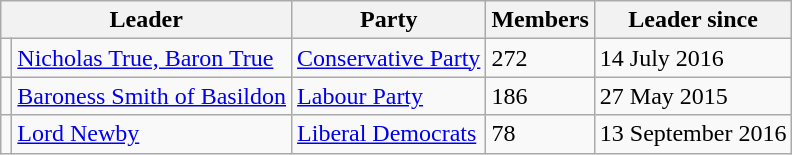<table class="wikitable">
<tr>
<th colspan="2">Leader</th>
<th>Party</th>
<th>Members</th>
<th>Leader since</th>
</tr>
<tr>
<td></td>
<td><a href='#'>Nicholas True, Baron True</a></td>
<td><a href='#'>Conservative Party</a></td>
<td>272</td>
<td>14 July 2016</td>
</tr>
<tr>
<td></td>
<td><a href='#'>Baroness Smith of Basildon</a></td>
<td><a href='#'>Labour Party</a></td>
<td>186</td>
<td>27 May 2015</td>
</tr>
<tr>
<td></td>
<td><a href='#'>Lord Newby</a></td>
<td><a href='#'>Liberal Democrats</a></td>
<td>78</td>
<td>13 September 2016</td>
</tr>
</table>
